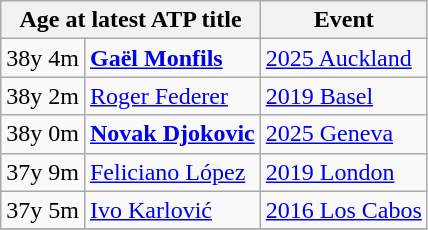<table class="wikitable">
<tr>
<th colspan=2>Age at latest ATP title</th>
<th>Event</th>
</tr>
<tr>
<td>38y 4m</td>
<td> <strong><a href='#'>Gaël Monfils</a></strong></td>
<td><a href='#'>2025 Auckland</a></td>
</tr>
<tr>
<td>38y 2m</td>
<td> <a href='#'>Roger Federer</a></td>
<td><a href='#'>2019 Basel</a></td>
</tr>
<tr>
<td>38y 0m</td>
<td> <strong><a href='#'>Novak Djokovic</a></strong></td>
<td><a href='#'>2025 Geneva</a></td>
</tr>
<tr>
<td>37y 9m</td>
<td> <a href='#'>Feliciano López</a></td>
<td><a href='#'>2019 London</a></td>
</tr>
<tr>
<td>37y 5m</td>
<td> <a href='#'>Ivo Karlović</a></td>
<td><a href='#'>2016 Los Cabos</a></td>
</tr>
<tr>
</tr>
</table>
